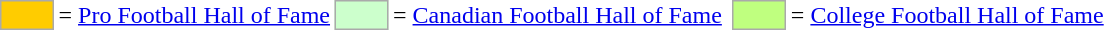<table>
<tr>
<td style="background-color:#FFCC00; border:1px solid #aaaaaa; width:2em;"></td>
<td>= <a href='#'>Pro Football Hall of Fame</a></td>
<td style="background-color:#CCFFCC; border:1px solid #aaaaaa; width:2em;"></td>
<td>= <a href='#'>Canadian Football Hall of Fame</a></td>
<td></td>
<td style="background-color:#BFFF7F; border:1px solid #aaaaaa; width:2em;"></td>
<td>= <a href='#'>College Football Hall of Fame</a></td>
<td></td>
</tr>
</table>
